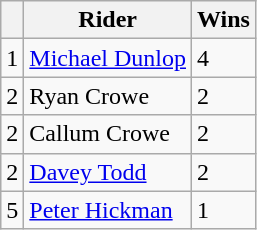<table class="wikitable">
<tr>
<th></th>
<th>Rider</th>
<th>Wins</th>
</tr>
<tr>
<td>1</td>
<td> <a href='#'>Michael Dunlop</a></td>
<td>4</td>
</tr>
<tr>
<td>2</td>
<td> Ryan Crowe</td>
<td>2</td>
</tr>
<tr>
<td>2</td>
<td> Callum Crowe</td>
<td>2</td>
</tr>
<tr>
<td>2</td>
<td> <a href='#'>Davey Todd</a></td>
<td>2</td>
</tr>
<tr>
<td>5</td>
<td> <a href='#'>Peter Hickman</a></td>
<td>1</td>
</tr>
</table>
